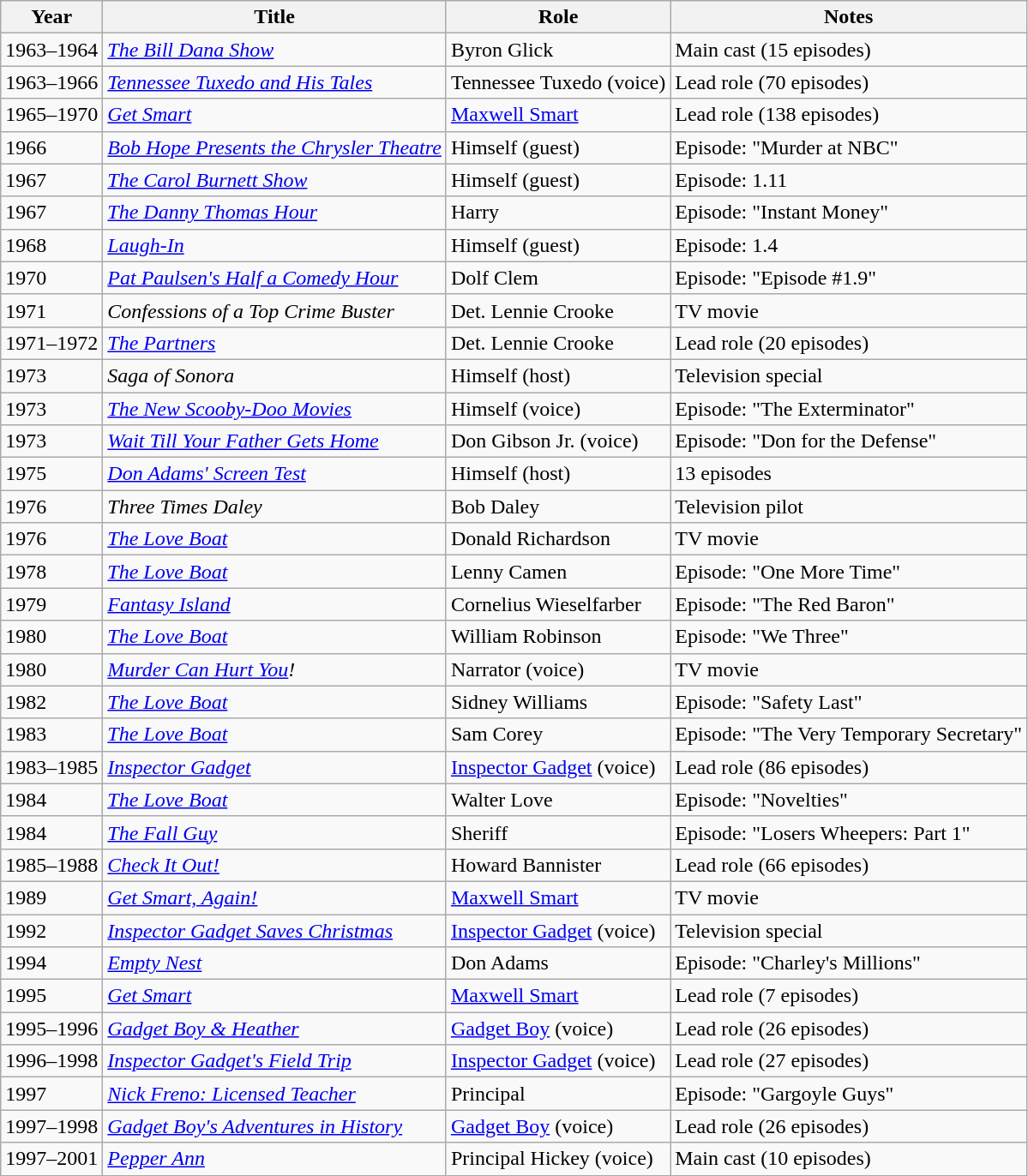<table class="wikitable">
<tr>
<th>Year</th>
<th>Title</th>
<th>Role</th>
<th>Notes</th>
</tr>
<tr>
<td>1963–1964</td>
<td><em><a href='#'>The Bill Dana Show</a></em></td>
<td>Byron Glick</td>
<td>Main cast (15 episodes)</td>
</tr>
<tr>
<td>1963–1966</td>
<td><em><a href='#'>Tennessee Tuxedo and His Tales</a></em></td>
<td>Tennessee Tuxedo (voice)</td>
<td>Lead role (70 episodes)</td>
</tr>
<tr>
<td>1965–1970</td>
<td><em><a href='#'>Get Smart</a></em></td>
<td><a href='#'>Maxwell Smart</a></td>
<td>Lead role (138 episodes)</td>
</tr>
<tr>
<td>1966</td>
<td><em><a href='#'>Bob Hope Presents the Chrysler Theatre</a></em></td>
<td>Himself (guest)</td>
<td>Episode: "Murder at NBC"</td>
</tr>
<tr>
<td>1967</td>
<td><em><a href='#'>The Carol Burnett Show</a></em></td>
<td>Himself (guest)</td>
<td>Episode: 1.11</td>
</tr>
<tr>
<td>1967</td>
<td><em><a href='#'>The Danny Thomas Hour</a></em></td>
<td>Harry</td>
<td>Episode: "Instant Money"</td>
</tr>
<tr>
<td>1968</td>
<td><em><a href='#'>Laugh-In</a></em></td>
<td>Himself (guest)</td>
<td>Episode: 1.4</td>
</tr>
<tr>
<td>1970</td>
<td><em><a href='#'>Pat Paulsen's Half a Comedy Hour</a></em></td>
<td>Dolf Clem</td>
<td>Episode: "Episode #1.9"</td>
</tr>
<tr>
<td>1971</td>
<td><em>Confessions of a Top Crime Buster</em></td>
<td>Det. Lennie Crooke</td>
<td>TV movie</td>
</tr>
<tr>
<td>1971–1972</td>
<td><em><a href='#'>The Partners</a></em></td>
<td>Det. Lennie Crooke</td>
<td>Lead role (20 episodes)</td>
</tr>
<tr>
<td>1973</td>
<td><em>Saga of Sonora</em></td>
<td>Himself (host)</td>
<td>Television special</td>
</tr>
<tr>
<td>1973</td>
<td><em><a href='#'>The New Scooby-Doo Movies</a></em></td>
<td>Himself (voice)</td>
<td>Episode: "The Exterminator"</td>
</tr>
<tr>
<td>1973</td>
<td><em><a href='#'>Wait Till Your Father Gets Home</a></em></td>
<td>Don Gibson Jr. (voice)</td>
<td>Episode: "Don for the Defense"</td>
</tr>
<tr>
<td>1975</td>
<td><em><a href='#'>Don Adams' Screen Test</a></em></td>
<td>Himself (host)</td>
<td>13 episodes</td>
</tr>
<tr>
<td>1976</td>
<td><em>Three Times Daley</em></td>
<td>Bob Daley</td>
<td>Television pilot</td>
</tr>
<tr>
<td>1976</td>
<td><em><a href='#'>The Love Boat</a></em></td>
<td>Donald Richardson</td>
<td>TV movie</td>
</tr>
<tr>
<td>1978</td>
<td><em><a href='#'>The Love Boat</a></em></td>
<td>Lenny Camen</td>
<td>Episode: "One More Time"</td>
</tr>
<tr>
<td>1979</td>
<td><em><a href='#'>Fantasy Island</a></em></td>
<td>Cornelius Wieselfarber</td>
<td>Episode: "The Red Baron"</td>
</tr>
<tr>
<td>1980</td>
<td><em><a href='#'>The Love Boat</a></em></td>
<td>William Robinson</td>
<td>Episode: "We Three"</td>
</tr>
<tr>
<td>1980</td>
<td><em><a href='#'>Murder Can Hurt You</a>!</em></td>
<td>Narrator (voice)</td>
<td>TV movie</td>
</tr>
<tr>
<td>1982</td>
<td><em><a href='#'>The Love Boat</a></em></td>
<td>Sidney Williams</td>
<td>Episode: "Safety Last"</td>
</tr>
<tr>
<td>1983</td>
<td><em><a href='#'>The Love Boat</a></em></td>
<td>Sam Corey</td>
<td>Episode: "The Very Temporary Secretary"</td>
</tr>
<tr>
<td>1983–1985</td>
<td><em><a href='#'>Inspector Gadget</a></em></td>
<td><a href='#'>Inspector Gadget</a> (voice)</td>
<td>Lead role (86 episodes)</td>
</tr>
<tr>
<td>1984</td>
<td><em><a href='#'>The Love Boat</a></em></td>
<td>Walter Love</td>
<td>Episode: "Novelties"</td>
</tr>
<tr>
<td>1984</td>
<td><em><a href='#'>The Fall Guy</a></em></td>
<td>Sheriff</td>
<td>Episode: "Losers Wheepers: Part 1"</td>
</tr>
<tr>
<td>1985–1988</td>
<td><em><a href='#'>Check It Out!</a></em></td>
<td>Howard Bannister</td>
<td>Lead role (66 episodes)</td>
</tr>
<tr>
<td>1989</td>
<td><em><a href='#'>Get Smart, Again!</a></em></td>
<td><a href='#'>Maxwell Smart</a></td>
<td>TV movie</td>
</tr>
<tr>
<td>1992</td>
<td><em><a href='#'>Inspector Gadget Saves Christmas</a></em></td>
<td><a href='#'>Inspector Gadget</a> (voice)</td>
<td>Television special</td>
</tr>
<tr>
<td>1994</td>
<td><em><a href='#'>Empty Nest</a></em></td>
<td>Don Adams</td>
<td>Episode: "Charley's Millions"</td>
</tr>
<tr>
<td>1995</td>
<td><em><a href='#'>Get Smart</a></em></td>
<td><a href='#'>Maxwell Smart</a></td>
<td>Lead role (7 episodes)</td>
</tr>
<tr>
<td>1995–1996</td>
<td><em><a href='#'>Gadget Boy & Heather</a></em></td>
<td><a href='#'>Gadget Boy</a> (voice)</td>
<td>Lead role (26 episodes)</td>
</tr>
<tr>
<td>1996–1998</td>
<td><em><a href='#'>Inspector Gadget's Field Trip</a></em></td>
<td><a href='#'>Inspector Gadget</a> (voice)</td>
<td>Lead role (27 episodes)</td>
</tr>
<tr>
<td>1997</td>
<td><em><a href='#'>Nick Freno: Licensed Teacher</a></em></td>
<td>Principal</td>
<td>Episode: "Gargoyle Guys"</td>
</tr>
<tr>
<td>1997–1998</td>
<td><em><a href='#'>Gadget Boy's Adventures in History</a></em></td>
<td><a href='#'>Gadget Boy</a> (voice)</td>
<td>Lead role (26 episodes)</td>
</tr>
<tr>
<td>1997–2001</td>
<td><em><a href='#'>Pepper Ann</a></em></td>
<td>Principal Hickey (voice)</td>
<td>Main cast (10 episodes)</td>
</tr>
</table>
